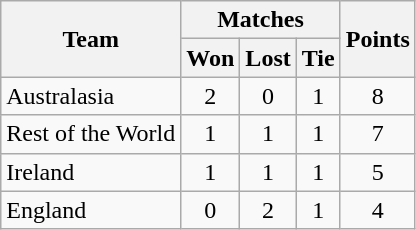<table class="wikitable" style="text-align:center">
<tr>
<th rowspan=2>Team</th>
<th colspan=3>Matches</th>
<th rowspan=2>Points</th>
</tr>
<tr>
<th>Won</th>
<th>Lost</th>
<th>Tie</th>
</tr>
<tr>
<td align=left>Australasia</td>
<td>2</td>
<td>0</td>
<td>1</td>
<td>8</td>
</tr>
<tr>
<td align=left>Rest of the World</td>
<td>1</td>
<td>1</td>
<td>1</td>
<td>7</td>
</tr>
<tr>
<td align=left> Ireland</td>
<td>1</td>
<td>1</td>
<td>1</td>
<td>5</td>
</tr>
<tr>
<td align=left> England</td>
<td>0</td>
<td>2</td>
<td>1</td>
<td>4</td>
</tr>
</table>
